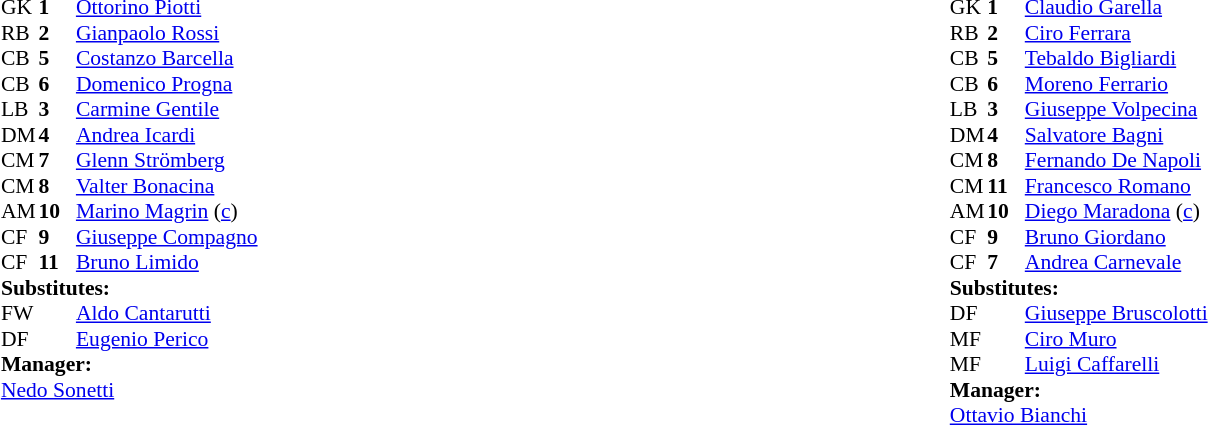<table width="100%">
<tr>
<td valign="top" width="50%"><br><table style="font-size: 90%" cellspacing="0" cellpadding="0" align=center>
<tr>
<th width="25"></th>
<th width="25"></th>
</tr>
<tr>
<td>GK</td>
<td><strong>1</strong></td>
<td> <a href='#'>Ottorino Piotti</a></td>
</tr>
<tr>
<td>RB</td>
<td><strong>2</strong></td>
<td> <a href='#'>Gianpaolo Rossi</a></td>
<td></td>
<td></td>
</tr>
<tr>
<td>CB</td>
<td><strong>5</strong></td>
<td> <a href='#'>Costanzo Barcella</a></td>
</tr>
<tr>
<td>CB</td>
<td><strong>6</strong></td>
<td> <a href='#'>Domenico Progna</a></td>
</tr>
<tr>
<td>LB</td>
<td><strong>3</strong></td>
<td> <a href='#'>Carmine Gentile</a></td>
</tr>
<tr>
<td>DM</td>
<td><strong>4</strong></td>
<td> <a href='#'>Andrea Icardi</a></td>
</tr>
<tr>
<td>CM</td>
<td><strong>7</strong></td>
<td> <a href='#'>Glenn Strömberg</a></td>
</tr>
<tr>
<td>CM</td>
<td><strong>8</strong></td>
<td> <a href='#'>Valter Bonacina</a></td>
</tr>
<tr>
<td>AM</td>
<td><strong>10</strong></td>
<td> <a href='#'>Marino Magrin</a> (<a href='#'>c</a>)</td>
</tr>
<tr>
<td>CF</td>
<td><strong>9</strong></td>
<td> <a href='#'>Giuseppe Compagno</a></td>
</tr>
<tr>
<td>CF</td>
<td><strong>11</strong></td>
<td> <a href='#'>Bruno Limido</a></td>
<td></td>
<td></td>
</tr>
<tr>
<td colspan=4><strong>Substitutes:</strong></td>
</tr>
<tr>
<td>FW</td>
<td></td>
<td> <a href='#'>Aldo Cantarutti</a></td>
<td></td>
<td></td>
</tr>
<tr>
<td>DF</td>
<td></td>
<td> <a href='#'>Eugenio Perico</a></td>
<td></td>
<td></td>
</tr>
<tr>
<td colspan=4><strong>Manager:</strong></td>
</tr>
<tr>
<td colspan="4"> <a href='#'>Nedo Sonetti</a></td>
</tr>
</table>
</td>
<td valign="top"></td>
<td valign="top" width="50%"><br><table style="font-size: 90%" cellspacing="0" cellpadding="0" align=center>
<tr>
<th width=25></th>
<th width=25></th>
</tr>
<tr>
<td>GK</td>
<td><strong>1</strong></td>
<td> <a href='#'>Claudio Garella</a></td>
</tr>
<tr>
<td>RB</td>
<td><strong>2</strong></td>
<td> <a href='#'>Ciro Ferrara</a></td>
</tr>
<tr>
<td>CB</td>
<td><strong>5</strong></td>
<td> <a href='#'>Tebaldo Bigliardi</a></td>
</tr>
<tr>
<td>CB</td>
<td><strong>6</strong></td>
<td> <a href='#'>Moreno Ferrario</a></td>
</tr>
<tr>
<td>LB</td>
<td><strong>3</strong></td>
<td> <a href='#'>Giuseppe Volpecina</a></td>
<td></td>
<td></td>
</tr>
<tr>
<td>DM</td>
<td><strong>4</strong></td>
<td> <a href='#'>Salvatore Bagni</a></td>
</tr>
<tr>
<td>CM</td>
<td><strong>8</strong></td>
<td> <a href='#'>Fernando De Napoli</a></td>
<td></td>
<td></td>
</tr>
<tr>
<td>CM</td>
<td><strong>11</strong></td>
<td> <a href='#'>Francesco Romano</a></td>
</tr>
<tr>
<td>AM</td>
<td><strong>10</strong></td>
<td> <a href='#'>Diego Maradona</a> (<a href='#'>c</a>)</td>
</tr>
<tr>
<td>CF</td>
<td><strong>9</strong></td>
<td> <a href='#'>Bruno Giordano</a></td>
</tr>
<tr>
<td>CF</td>
<td><strong>7</strong></td>
<td> <a href='#'>Andrea Carnevale</a></td>
<td></td>
<td></td>
</tr>
<tr>
<td colspan=4><strong>Substitutes:</strong></td>
</tr>
<tr>
<td>DF</td>
<td></td>
<td> <a href='#'>Giuseppe Bruscolotti</a></td>
<td></td>
<td></td>
</tr>
<tr>
<td>MF</td>
<td></td>
<td> <a href='#'>Ciro Muro</a></td>
<td></td>
<td></td>
</tr>
<tr>
<td>MF</td>
<td></td>
<td> <a href='#'>Luigi Caffarelli</a></td>
<td></td>
<td></td>
</tr>
<tr>
<td colspan=4><strong>Manager:</strong></td>
</tr>
<tr>
<td colspan="4"> <a href='#'>Ottavio Bianchi</a></td>
</tr>
</table>
</td>
</tr>
</table>
